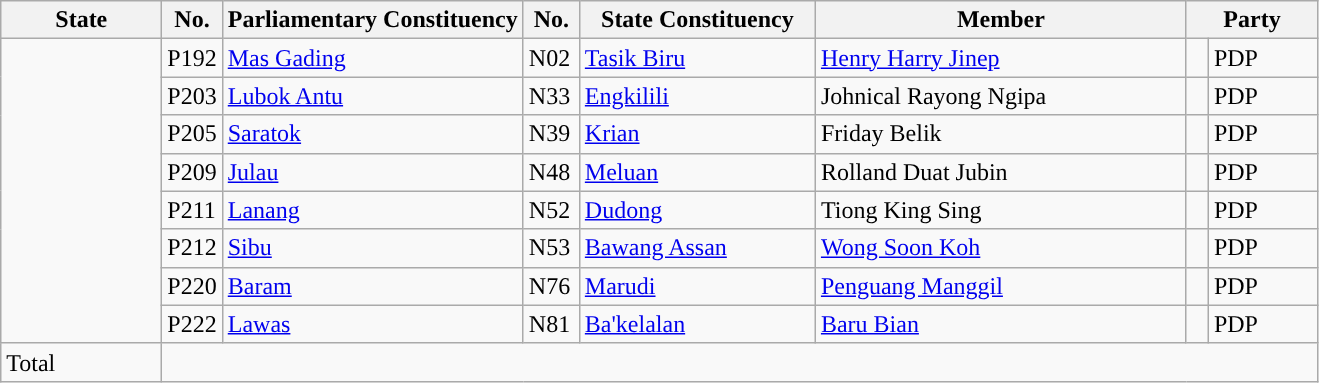<table class="wikitable sortable">
<tr>
<th style="width:100px;">State</th>
<th>No.</th>
<th>Parliamentary Constituency</th>
<th style="width:30px;">No.</th>
<th style="width:150px;">State Constituency</th>
<th style="width:240px;">Member</th>
<th colspan="2" style="width:80px;">Party</th>
</tr>
<tr>
<td rowspan="8"></td>
<td>P192</td>
<td><a href='#'>Mas Gading</a></td>
<td>N02</td>
<td><a href='#'>Tasik Biru</a></td>
<td><a href='#'>Henry Harry Jinep</a></td>
<td style="background:"></td>
<td>PDP</td>
</tr>
<tr>
<td>P203</td>
<td><a href='#'>Lubok Antu</a></td>
<td>N33</td>
<td><a href='#'>Engkilili</a></td>
<td>Johnical Rayong Ngipa</td>
<td style="background:"></td>
<td>PDP</td>
</tr>
<tr>
<td>P205</td>
<td><a href='#'>Saratok</a></td>
<td>N39</td>
<td><a href='#'>Krian</a></td>
<td>Friday Belik</td>
<td style="background:"></td>
<td>PDP</td>
</tr>
<tr>
<td>P209</td>
<td><a href='#'>Julau</a></td>
<td>N48</td>
<td><a href='#'>Meluan</a></td>
<td>Rolland Duat Jubin</td>
<td style="background:"></td>
<td>PDP</td>
</tr>
<tr>
<td>P211</td>
<td><a href='#'>Lanang</a></td>
<td>N52</td>
<td><a href='#'>Dudong</a></td>
<td>Tiong King Sing</td>
<td style="background:"></td>
<td>PDP</td>
</tr>
<tr>
<td>P212</td>
<td><a href='#'>Sibu</a></td>
<td>N53</td>
<td><a href='#'>Bawang Assan</a></td>
<td><a href='#'>Wong Soon Koh</a></td>
<td style="background:"></td>
<td>PDP</td>
</tr>
<tr>
<td>P220</td>
<td><a href='#'>Baram</a></td>
<td>N76</td>
<td><a href='#'>Marudi</a></td>
<td><a href='#'>Penguang Manggil</a></td>
<td style="background:"></td>
<td>PDP</td>
</tr>
<tr>
<td>P222</td>
<td><a href='#'>Lawas</a></td>
<td>N81</td>
<td><a href='#'>Ba'kelalan</a></td>
<td><a href='#'>Baru Bian</a></td>
<td style="background:"></td>
<td>PDP</td>
</tr>
<tr>
<td>Total</td>
<td colspan="7"></td>
</tr>
</table>
